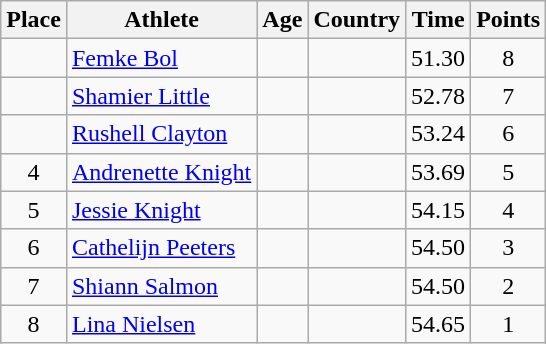<table class="wikitable mw-datatable sortable">
<tr>
<th>Place</th>
<th>Athlete</th>
<th>Age</th>
<th>Country</th>
<th>Time</th>
<th>Points</th>
</tr>
<tr>
<td align=center></td>
<td><a href='#'>Femke Bol</a></td>
<td></td>
<td></td>
<td>51.30</td>
<td align=center>8</td>
</tr>
<tr>
<td align=center></td>
<td><a href='#'>Shamier Little</a></td>
<td></td>
<td></td>
<td>52.78</td>
<td align=center>7</td>
</tr>
<tr>
<td align=center></td>
<td><a href='#'>Rushell Clayton</a></td>
<td></td>
<td></td>
<td>53.24</td>
<td align=center>6</td>
</tr>
<tr>
<td align=center>4</td>
<td><a href='#'>Andrenette Knight</a></td>
<td></td>
<td></td>
<td>53.69</td>
<td align=center>5</td>
</tr>
<tr>
<td align=center>5</td>
<td><a href='#'>Jessie Knight</a></td>
<td></td>
<td></td>
<td>54.15</td>
<td align=center>4</td>
</tr>
<tr>
<td align=center>6</td>
<td><a href='#'>Cathelijn Peeters</a></td>
<td></td>
<td></td>
<td>54.50</td>
<td align=center>3</td>
</tr>
<tr>
<td align=center>7</td>
<td><a href='#'>Shiann Salmon</a></td>
<td></td>
<td></td>
<td>54.50</td>
<td align=center>2</td>
</tr>
<tr>
<td align=center>8</td>
<td><a href='#'>Lina Nielsen</a></td>
<td></td>
<td></td>
<td>54.65</td>
<td align=center>1</td>
</tr>
</table>
